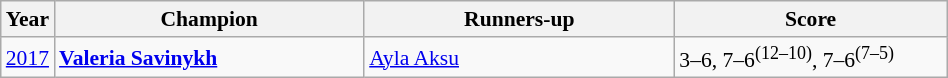<table class="wikitable" style="font-size:90%">
<tr>
<th>Year</th>
<th width="200">Champion</th>
<th width="200">Runners-up</th>
<th width="175">Score</th>
</tr>
<tr>
<td><a href='#'>2017</a></td>
<td> <strong><a href='#'>Valeria Savinykh</a></strong></td>
<td> <a href='#'>Ayla Aksu</a></td>
<td>3–6, 7–6<sup>(12–10)</sup>, 7–6<sup>(7–5)</sup></td>
</tr>
</table>
